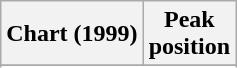<table class="wikitable plainrowheaders" style="text-align:center">
<tr>
<th>Chart (1999)</th>
<th>Peak<br>position</th>
</tr>
<tr>
</tr>
<tr>
</tr>
</table>
